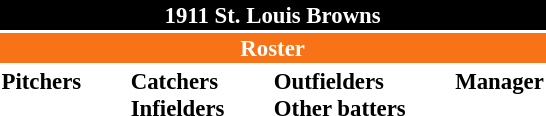<table class="toccolours" style="font-size: 95%;">
<tr>
<th colspan="10" style="background-color: black; color: white; text-align: center;">1911 St. Louis Browns</th>
</tr>
<tr>
<td colspan="10" style="background-color: #F87217; color: white; text-align: center;"><strong>Roster</strong></td>
</tr>
<tr>
<td valign="top"><strong>Pitchers</strong><br>
















</td>
<td width="25px"></td>
<td valign="top"><strong>Catchers</strong><br>



<strong>Infielders</strong>













</td>
<td width="25px"></td>
<td valign="top"><strong>Outfielders</strong><br>







<strong>Other batters</strong>

</td>
<td width="25px"></td>
<td valign="top"><strong>Manager</strong><br></td>
</tr>
</table>
